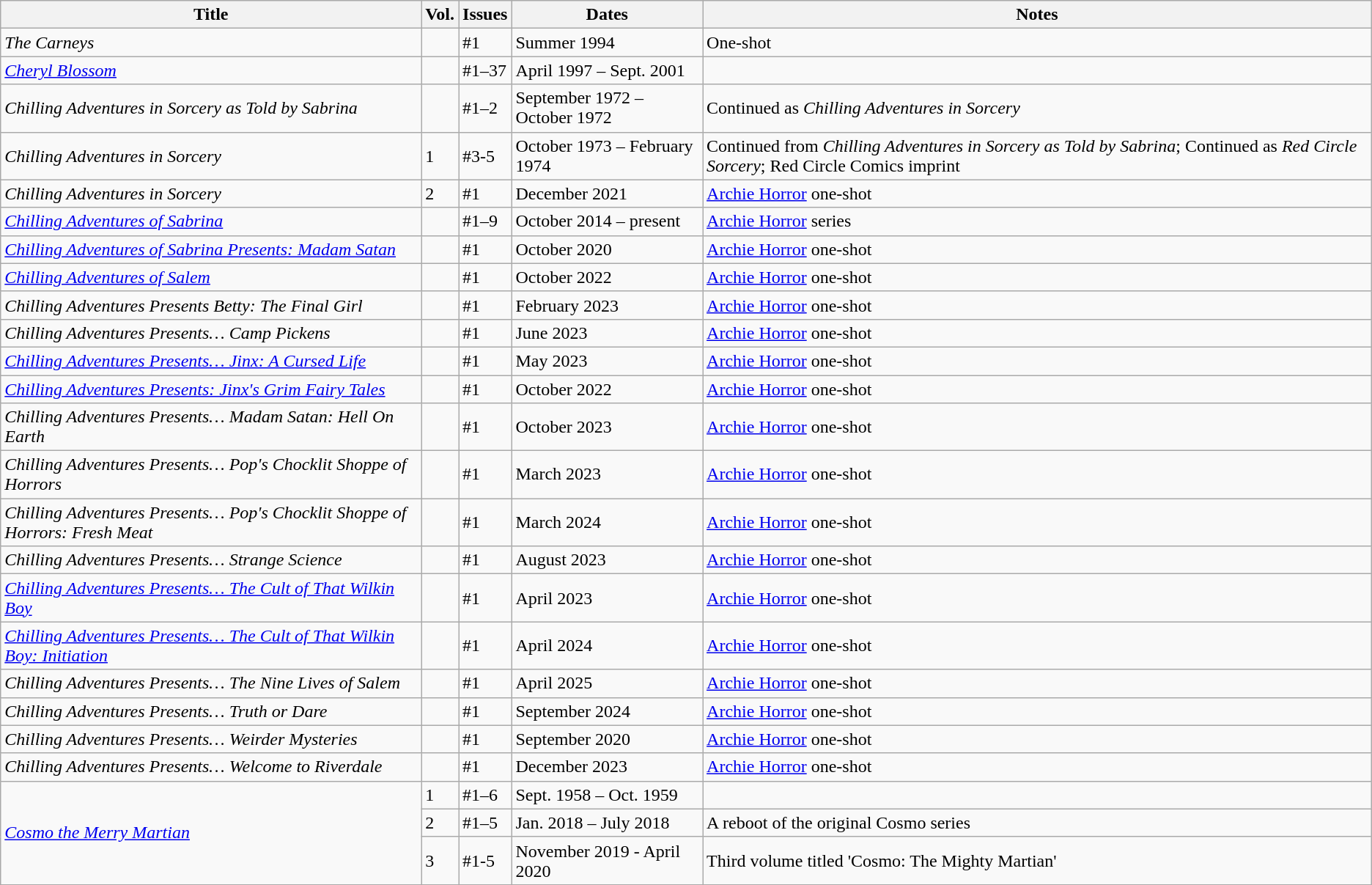<table class="wikitable sortable">
<tr>
<th>Title</th>
<th>Vol.</th>
<th>Issues</th>
<th>Dates</th>
<th>Notes</th>
</tr>
<tr>
<td><em>The Carneys</em></td>
<td></td>
<td>#1</td>
<td>Summer 1994</td>
<td>One-shot</td>
</tr>
<tr>
<td><em><a href='#'>Cheryl Blossom</a></em></td>
<td></td>
<td>#1–37</td>
<td>April 1997 – Sept. 2001</td>
<td></td>
</tr>
<tr>
<td><em>Chilling Adventures in Sorcery as Told by Sabrina</em></td>
<td></td>
<td>#1–2</td>
<td>September 1972 – October 1972</td>
<td>Continued as <em>Chilling Adventures in Sorcery</em></td>
</tr>
<tr>
<td><em>Chilling Adventures in Sorcery</em></td>
<td>1</td>
<td>#3-5</td>
<td>October 1973 – February 1974</td>
<td>Continued from <em>Chilling Adventures in Sorcery as Told by Sabrina</em>; Continued as <em>Red Circle Sorcery</em>; Red Circle Comics imprint</td>
</tr>
<tr>
<td><em>Chilling Adventures in Sorcery</em></td>
<td>2</td>
<td>#1</td>
<td>December 2021</td>
<td><a href='#'>Archie Horror</a> one-shot</td>
</tr>
<tr>
<td><em><a href='#'>Chilling Adventures of Sabrina</a></em></td>
<td></td>
<td>#1–9</td>
<td>October 2014 – present</td>
<td><a href='#'>Archie Horror</a> series</td>
</tr>
<tr>
<td><em><a href='#'>Chilling Adventures of Sabrina Presents: Madam Satan</a></em></td>
<td></td>
<td>#1</td>
<td>October 2020</td>
<td><a href='#'>Archie Horror</a> one-shot</td>
</tr>
<tr>
<td><em><a href='#'>Chilling Adventures of Salem</a></em></td>
<td></td>
<td>#1</td>
<td>October 2022</td>
<td><a href='#'>Archie Horror</a> one-shot</td>
</tr>
<tr>
<td><em>Chilling Adventures Presents Betty: The Final Girl</em></td>
<td></td>
<td>#1</td>
<td>February 2023</td>
<td><a href='#'>Archie Horror</a> one-shot</td>
</tr>
<tr>
<td><em>Chilling Adventures Presents… Camp Pickens</em></td>
<td></td>
<td>#1</td>
<td>June 2023</td>
<td><a href='#'>Archie Horror</a> one-shot</td>
</tr>
<tr>
<td><em><a href='#'>Chilling Adventures Presents… Jinx: A Cursed Life</a></em></td>
<td></td>
<td>#1</td>
<td>May 2023</td>
<td><a href='#'>Archie Horror</a> one-shot</td>
</tr>
<tr>
<td><em><a href='#'>Chilling Adventures Presents: Jinx's Grim Fairy Tales</a></em></td>
<td></td>
<td>#1</td>
<td>October 2022</td>
<td><a href='#'>Archie Horror</a> one-shot</td>
</tr>
<tr>
<td><em>Chilling Adventures Presents… Madam Satan: Hell On Earth</em></td>
<td></td>
<td>#1</td>
<td>October 2023</td>
<td><a href='#'>Archie Horror</a> one-shot</td>
</tr>
<tr>
<td><em>Chilling Adventures Presents… Pop's Chocklit Shoppe of Horrors</em></td>
<td></td>
<td>#1</td>
<td>March 2023</td>
<td><a href='#'>Archie Horror</a> one-shot</td>
</tr>
<tr>
<td><em>Chilling Adventures Presents… Pop's Chocklit Shoppe of Horrors: Fresh Meat</em></td>
<td></td>
<td>#1</td>
<td>March 2024</td>
<td><a href='#'>Archie Horror</a> one-shot</td>
</tr>
<tr>
<td><em>Chilling Adventures Presents… Strange Science</em></td>
<td></td>
<td>#1</td>
<td>August 2023</td>
<td><a href='#'>Archie Horror</a> one-shot</td>
</tr>
<tr>
<td><em><a href='#'>Chilling Adventures Presents… The Cult of That Wilkin Boy</a></em></td>
<td></td>
<td>#1</td>
<td>April 2023</td>
<td><a href='#'>Archie Horror</a> one-shot</td>
</tr>
<tr>
<td><em><a href='#'>Chilling Adventures Presents… The Cult of That Wilkin Boy: Initiation</a></em></td>
<td></td>
<td>#1</td>
<td>April 2024</td>
<td><a href='#'>Archie Horror</a> one-shot</td>
</tr>
<tr>
<td><em>Chilling Adventures Presents… The Nine Lives of Salem</em></td>
<td></td>
<td>#1</td>
<td>April 2025</td>
<td><a href='#'>Archie Horror</a> one-shot</td>
</tr>
<tr>
<td><em>Chilling Adventures Presents… Truth or Dare</em></td>
<td></td>
<td>#1</td>
<td>September 2024</td>
<td><a href='#'>Archie Horror</a> one-shot</td>
</tr>
<tr>
<td><em>Chilling Adventures Presents… Weirder Mysteries</em></td>
<td></td>
<td>#1</td>
<td>September 2020</td>
<td><a href='#'>Archie Horror</a> one-shot</td>
</tr>
<tr>
<td><em>Chilling Adventures Presents… Welcome to Riverdale</em></td>
<td></td>
<td>#1</td>
<td>December 2023</td>
<td><a href='#'>Archie Horror</a> one-shot</td>
</tr>
<tr>
<td rowspan="3"><em><a href='#'>Cosmo the Merry Martian</a></em></td>
<td>1</td>
<td>#1–6</td>
<td>Sept. 1958 – Oct. 1959</td>
</tr>
<tr>
<td>2</td>
<td>#1–5</td>
<td>Jan. 2018 – July 2018</td>
<td>A reboot of the original Cosmo series</td>
</tr>
<tr>
<td>3</td>
<td>#1-5</td>
<td>November 2019 - April 2020</td>
<td>Third volume titled 'Cosmo: The Mighty Martian'</td>
</tr>
</table>
